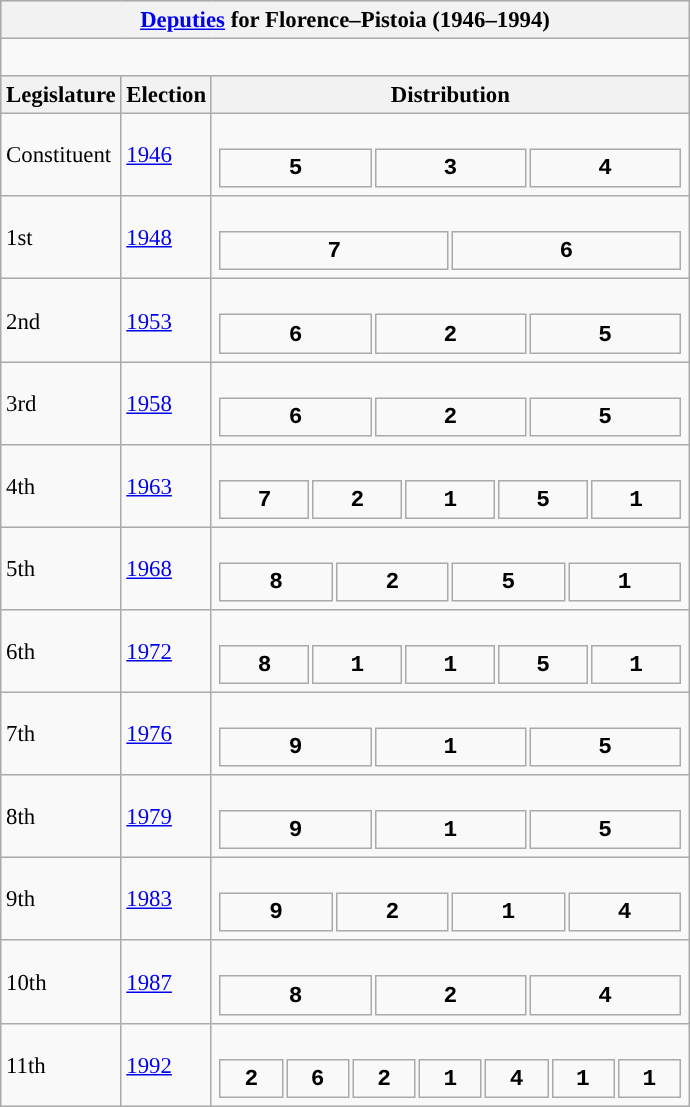<table class="wikitable" style="font-size:95%;">
<tr bgcolor="#CCCCCC">
<th colspan="3"><a href='#'>Deputies</a> for Florence–Pistoia (1946–1994)</th>
</tr>
<tr>
<td colspan="3"><br>












</td>
</tr>
<tr bgcolor="#CCCCCC">
<th>Legislature</th>
<th>Election</th>
<th>Distribution</th>
</tr>
<tr>
<td>Constituent</td>
<td><a href='#'>1946</a></td>
<td><br><table style="width:20.5em; font-size:100%; text-align:center; font-family:Courier New;">
<tr style="font-weight:bold">
<td style="background:">5</td>
<td style="background:">3</td>
<td style="background:">4</td>
</tr>
</table>
</td>
</tr>
<tr>
<td>1st</td>
<td><a href='#'>1948</a></td>
<td><br><table style="width:20.5em; font-size:100%; text-align:center; font-family:Courier New;">
<tr style="font-weight:bold">
<td style="background:">7</td>
<td style="background:">6</td>
</tr>
</table>
</td>
</tr>
<tr>
<td>2nd</td>
<td><a href='#'>1953</a></td>
<td><br><table style="width:20.5em; font-size:100%; text-align:center; font-family:Courier New;">
<tr style="font-weight:bold">
<td style="background:">6</td>
<td style="background:">2</td>
<td style="background:">5</td>
</tr>
</table>
</td>
</tr>
<tr>
<td>3rd</td>
<td><a href='#'>1958</a></td>
<td><br><table style="width:20.5em; font-size:100%; text-align:center; font-family:Courier New;">
<tr style="font-weight:bold">
<td style="background:">6</td>
<td style="background:">2</td>
<td style="background:">5</td>
</tr>
</table>
</td>
</tr>
<tr>
<td>4th</td>
<td><a href='#'>1963</a></td>
<td><br><table style="width:20.5em; font-size:100%; text-align:center; font-family:Courier New;">
<tr style="font-weight:bold">
<td style="background:">7</td>
<td style="background:">2</td>
<td style="background:">1</td>
<td style="background:">5</td>
<td style="background:">1</td>
</tr>
</table>
</td>
</tr>
<tr>
<td>5th</td>
<td><a href='#'>1968</a></td>
<td><br><table style="width:20.5em; font-size:100%; text-align:center; font-family:Courier New;">
<tr style="font-weight:bold">
<td style="background:">8</td>
<td style="background:">2</td>
<td style="background:">5</td>
<td style="background:">1</td>
</tr>
</table>
</td>
</tr>
<tr>
<td>6th</td>
<td><a href='#'>1972</a></td>
<td><br><table style="width:20.5em; font-size:100%; text-align:center; font-family:Courier New;">
<tr style="font-weight:bold">
<td style="background:">8</td>
<td style="background:">1</td>
<td style="background:">1</td>
<td style="background:">5</td>
<td style="background:">1</td>
</tr>
</table>
</td>
</tr>
<tr>
<td>7th</td>
<td><a href='#'>1976</a></td>
<td><br><table style="width:20.5em; font-size:100%; text-align:center; font-family:Courier New;">
<tr style="font-weight:bold">
<td style="background:">9</td>
<td style="background:">1</td>
<td style="background:">5</td>
</tr>
</table>
</td>
</tr>
<tr>
<td>8th</td>
<td><a href='#'>1979</a></td>
<td><br><table style="width:20.5em; font-size:100%; text-align:center; font-family:Courier New;">
<tr style="font-weight:bold">
<td style="background:">9</td>
<td style="background:">1</td>
<td style="background:">5</td>
</tr>
</table>
</td>
</tr>
<tr>
<td>9th</td>
<td><a href='#'>1983</a></td>
<td><br><table style="width:20.5em; font-size:100%; text-align:center; font-family:Courier New;">
<tr style="font-weight:bold">
<td style="background:">9</td>
<td style="background:">2</td>
<td style="background:">1</td>
<td style="background:">4</td>
</tr>
</table>
</td>
</tr>
<tr>
<td>10th</td>
<td><a href='#'>1987</a></td>
<td><br><table style="width:20.5em; font-size:100%; text-align:center; font-family:Courier New;">
<tr style="font-weight:bold">
<td style="background:">8</td>
<td style="background:">2</td>
<td style="background:">4</td>
</tr>
</table>
</td>
</tr>
<tr>
<td>11th</td>
<td><a href='#'>1992</a></td>
<td><br><table style="width:20.5em; font-size:100%; text-align:center; font-family:Courier New;">
<tr style="font-weight:bold">
<td style="background:">2</td>
<td style="background:">6</td>
<td style="background:">2</td>
<td style="background:">1</td>
<td style="background:">4</td>
<td style="background:">1</td>
<td style="background:">1</td>
</tr>
</table>
</td>
</tr>
</table>
